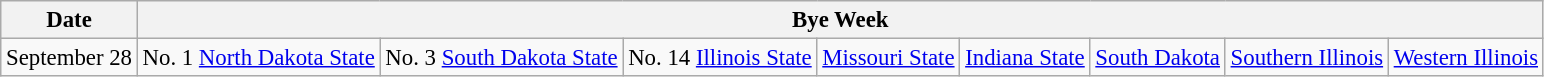<table class="wikitable" style="font-size:95%;">
<tr>
<th>Date</th>
<th colspan="8">Bye Week</th>
</tr>
<tr>
<td>September 28</td>
<td>No. 1 <a href='#'>North Dakota State</a></td>
<td>No. 3 <a href='#'>South Dakota State</a></td>
<td>No. 14 <a href='#'>Illinois State</a></td>
<td><a href='#'>Missouri State</a></td>
<td><a href='#'>Indiana State</a></td>
<td><a href='#'>South Dakota</a></td>
<td><a href='#'>Southern Illinois</a></td>
<td><a href='#'>Western Illinois</a></td>
</tr>
</table>
